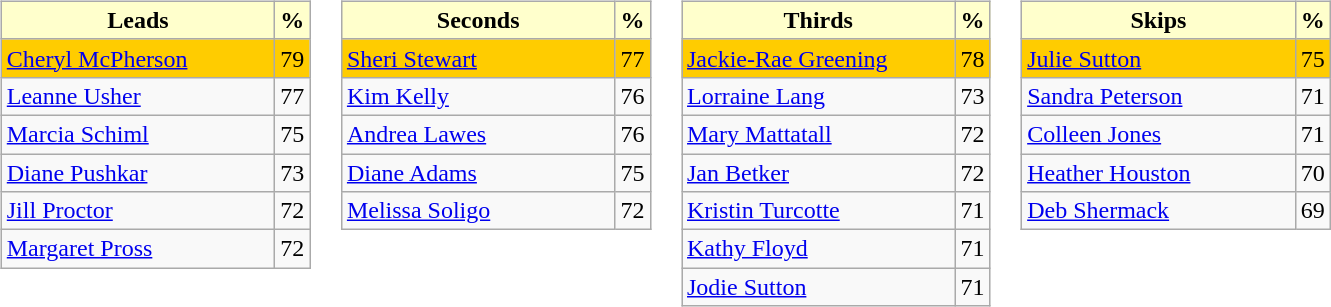<table>
<tr>
<td valign=top><br><table class="wikitable">
<tr>
<th style="background:#ffc; width:175px;">Leads</th>
<th style="background:#ffc;">%</th>
</tr>
<tr bgcolor=#FFCC00>
<td> <a href='#'>Cheryl McPherson</a></td>
<td>79</td>
</tr>
<tr>
<td> <a href='#'>Leanne Usher</a></td>
<td>77</td>
</tr>
<tr>
<td> <a href='#'>Marcia Schiml</a></td>
<td>75</td>
</tr>
<tr>
<td> <a href='#'>Diane Pushkar</a></td>
<td>73</td>
</tr>
<tr>
<td> <a href='#'>Jill Proctor</a></td>
<td>72</td>
</tr>
<tr>
<td> <a href='#'>Margaret Pross</a></td>
<td>72</td>
</tr>
</table>
</td>
<td valign=top><br><table class="wikitable">
<tr>
<th style="background:#ffc; width:175px;">Seconds</th>
<th style="background:#ffc;">%</th>
</tr>
<tr bgcolor=#FFCC00>
<td> <a href='#'>Sheri Stewart</a></td>
<td>77</td>
</tr>
<tr>
<td> <a href='#'>Kim Kelly</a></td>
<td>76</td>
</tr>
<tr>
<td> <a href='#'>Andrea Lawes</a></td>
<td>76</td>
</tr>
<tr>
<td> <a href='#'>Diane Adams</a></td>
<td>75</td>
</tr>
<tr>
<td> <a href='#'>Melissa Soligo</a></td>
<td>72</td>
</tr>
</table>
</td>
<td valign=top><br><table class="wikitable">
<tr>
<th style="background:#ffc; width:175px;">Thirds</th>
<th style="background:#ffc;">%</th>
</tr>
<tr bgcolor=#FFCC00>
<td> <a href='#'>Jackie-Rae Greening</a></td>
<td>78</td>
</tr>
<tr>
<td> <a href='#'>Lorraine Lang</a></td>
<td>73</td>
</tr>
<tr>
<td> <a href='#'>Mary Mattatall</a></td>
<td>72</td>
</tr>
<tr>
<td> <a href='#'>Jan Betker</a></td>
<td>72</td>
</tr>
<tr>
<td> <a href='#'>Kristin Turcotte</a></td>
<td>71</td>
</tr>
<tr>
<td> <a href='#'>Kathy Floyd</a></td>
<td>71</td>
</tr>
<tr>
<td> <a href='#'>Jodie Sutton</a></td>
<td>71</td>
</tr>
</table>
</td>
<td valign=top><br><table class="wikitable">
<tr>
<th style="background:#ffc; width:175px;">Skips</th>
<th style="background:#ffc;">%</th>
</tr>
<tr bgcolor=#FFCC00>
<td> <a href='#'>Julie Sutton</a></td>
<td>75</td>
</tr>
<tr>
<td> <a href='#'>Sandra Peterson</a></td>
<td>71</td>
</tr>
<tr>
<td> <a href='#'>Colleen Jones</a></td>
<td>71</td>
</tr>
<tr>
<td> <a href='#'>Heather Houston</a></td>
<td>70</td>
</tr>
<tr>
<td> <a href='#'>Deb Shermack</a></td>
<td>69</td>
</tr>
</table>
</td>
</tr>
</table>
